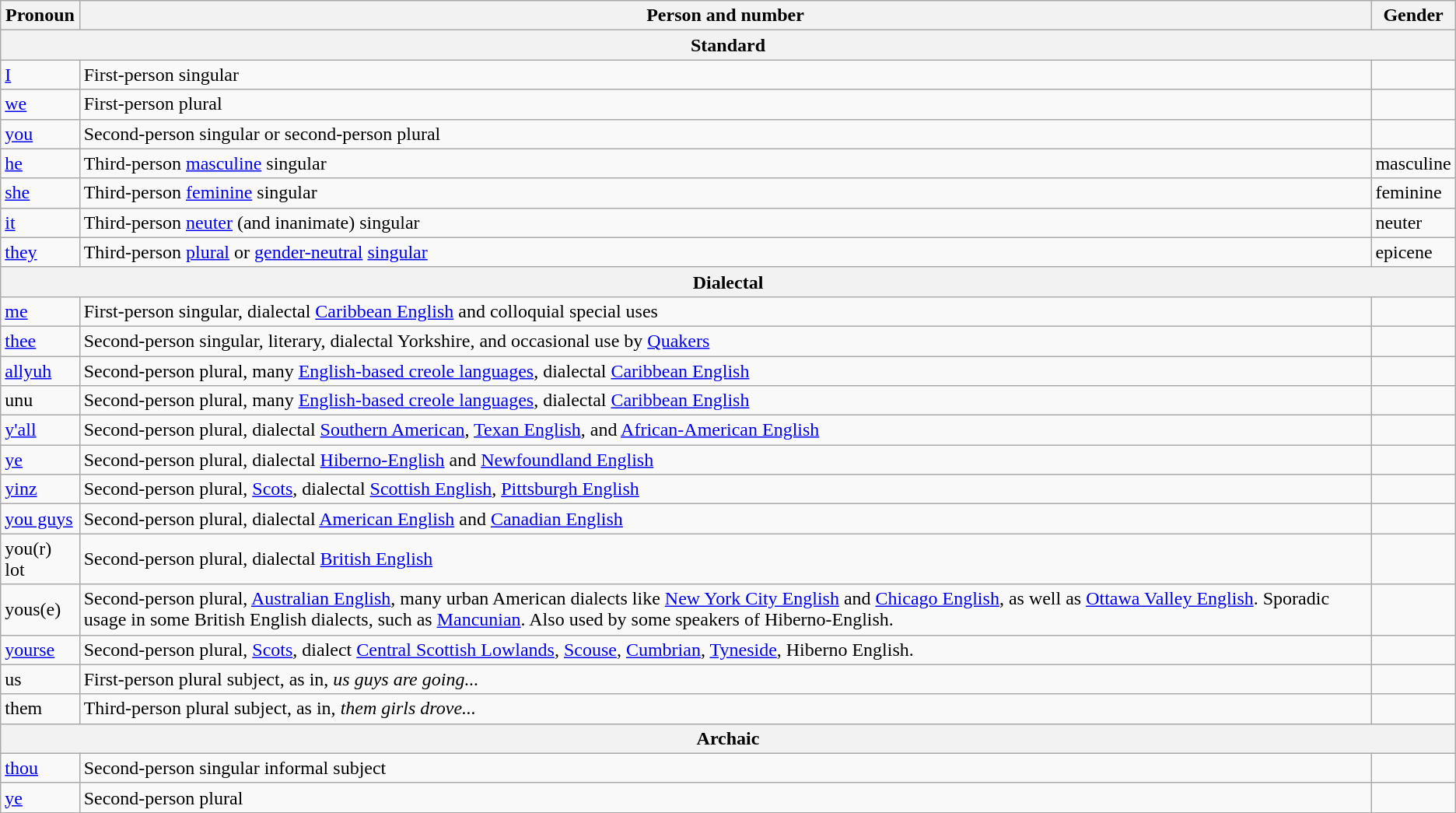<table class="wikitable">
<tr>
<th>Pronoun</th>
<th>Person and number</th>
<th>Gender</th>
</tr>
<tr>
<th colspan="3">Standard</th>
</tr>
<tr>
<td><a href='#'>I</a></td>
<td>First-person singular</td>
<td></td>
</tr>
<tr>
<td><a href='#'>we</a></td>
<td>First-person plural</td>
<td></td>
</tr>
<tr>
<td><a href='#'>you</a></td>
<td>Second-person singular or second-person plural</td>
<td></td>
</tr>
<tr>
<td><a href='#'>he</a></td>
<td>Third-person <a href='#'>masculine</a> singular</td>
<td>masculine</td>
</tr>
<tr>
<td><a href='#'>she</a></td>
<td>Third-person <a href='#'>feminine</a> singular</td>
<td>feminine</td>
</tr>
<tr>
<td><a href='#'>it</a></td>
<td>Third-person <a href='#'>neuter</a> (and inanimate) singular</td>
<td>neuter</td>
</tr>
<tr>
<td><a href='#'>they</a></td>
<td>Third-person <a href='#'>plural</a> or <a href='#'>gender-neutral</a> <a href='#'>singular</a></td>
<td>epicene</td>
</tr>
<tr>
<th colspan="3">Dialectal</th>
</tr>
<tr>
<td><a href='#'>me</a></td>
<td>First-person singular, dialectal <a href='#'>Caribbean English</a> and colloquial special uses</td>
<td></td>
</tr>
<tr>
<td><a href='#'>thee</a></td>
<td>Second-person singular, literary, dialectal Yorkshire, and occasional use by <a href='#'>Quakers</a></td>
<td></td>
</tr>
<tr>
<td><a href='#'>allyuh</a></td>
<td>Second-person plural, many <a href='#'>English-based creole languages</a>, dialectal <a href='#'>Caribbean English</a></td>
<td></td>
</tr>
<tr>
<td>unu</td>
<td>Second-person plural, many <a href='#'>English-based creole languages</a>, dialectal <a href='#'>Caribbean English</a></td>
<td></td>
</tr>
<tr>
<td><a href='#'>y'all</a></td>
<td>Second-person plural, dialectal <a href='#'>Southern American</a>, <a href='#'>Texan English</a>, and <a href='#'>African-American English</a></td>
<td></td>
</tr>
<tr>
<td><a href='#'>ye</a></td>
<td>Second-person plural, dialectal <a href='#'>Hiberno-English</a> and <a href='#'>Newfoundland English</a></td>
<td></td>
</tr>
<tr>
<td><a href='#'>yinz</a></td>
<td>Second-person plural, <a href='#'>Scots</a>, dialectal <a href='#'>Scottish English</a>, <a href='#'>Pittsburgh English</a></td>
<td></td>
</tr>
<tr>
<td><a href='#'>you guys</a></td>
<td>Second-person plural, dialectal <a href='#'>American English</a> and <a href='#'>Canadian English</a></td>
<td></td>
</tr>
<tr>
<td>you(r) lot</td>
<td>Second-person plural, dialectal <a href='#'>British English</a></td>
<td></td>
</tr>
<tr>
<td>yous(e)</td>
<td>Second-person plural, <a href='#'>Australian English</a>, many urban American dialects like <a href='#'>New York City English</a> and <a href='#'>Chicago English</a>, as well as <a href='#'>Ottawa Valley English</a>. Sporadic usage in some British English dialects, such as <a href='#'>Mancunian</a>. Also used by some speakers of Hiberno-English.</td>
<td></td>
</tr>
<tr>
<td><a href='#'>yourse</a></td>
<td>Second-person plural, <a href='#'>Scots</a>, dialect <a href='#'>Central Scottish Lowlands</a>, <a href='#'>Scouse</a>, <a href='#'>Cumbrian</a>, <a href='#'>Tyneside</a>, Hiberno English.</td>
<td></td>
</tr>
<tr>
<td>us</td>
<td>First-person plural subject, as in, <em>us guys are going...</em></td>
<td></td>
</tr>
<tr>
<td>them</td>
<td>Third-person plural subject, as in, <em>them girls drove...</em></td>
<td></td>
</tr>
<tr>
<th colspan="3">Archaic</th>
</tr>
<tr>
<td><a href='#'>thou</a></td>
<td>Second-person singular informal subject</td>
<td></td>
</tr>
<tr>
<td><a href='#'>ye</a></td>
<td>Second-person plural</td>
<td></td>
</tr>
</table>
